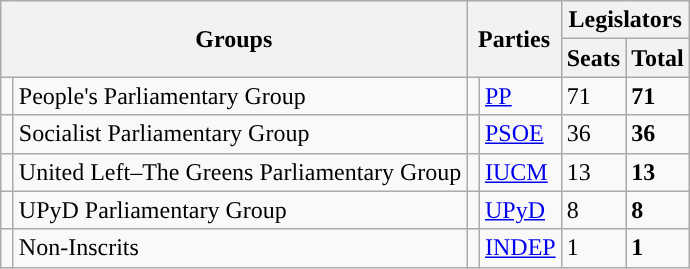<table class="wikitable" style="text-align:left;">
<tr>
<th rowspan="2" colspan="2">Groups</th>
<th rowspan="2" colspan="2">Parties</th>
<th colspan="2">Legislators</th>
</tr>
<tr>
<th>Seats</th>
<th>Total</th>
</tr>
<tr>
<td width="1" style="color:inherit;background:"></td>
<td>People's Parliamentary Group</td>
<td width="1" style="color:inherit;background:"></td>
<td><a href='#'>PP</a></td>
<td>71</td>
<td><strong>71</strong></td>
</tr>
<tr>
<td style="color:inherit;background:"></td>
<td>Socialist Parliamentary Group</td>
<td style="color:inherit;background:"></td>
<td><a href='#'>PSOE</a></td>
<td>36</td>
<td><strong>36</strong></td>
</tr>
<tr>
<td style="color:inherit;background:"></td>
<td>United Left–The Greens Parliamentary Group</td>
<td style="color:inherit;background:"></td>
<td><a href='#'>IUCM</a></td>
<td>13</td>
<td><strong>13</strong></td>
</tr>
<tr>
<td style="color:inherit;background:"></td>
<td>UPyD Parliamentary Group</td>
<td style="color:inherit;background:"></td>
<td><a href='#'>UPyD</a></td>
<td>8</td>
<td><strong>8</strong></td>
</tr>
<tr>
<td style="color:inherit;background:"></td>
<td>Non-Inscrits</td>
<td style="color:inherit;background:"></td>
<td><a href='#'>INDEP</a></td>
<td>1</td>
<td><strong>1</strong></td>
</tr>
</table>
